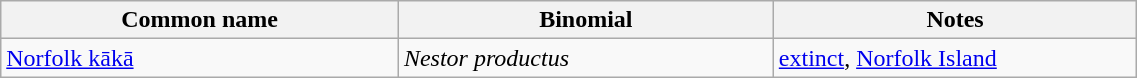<table style="width:60%;" class="wikitable">
<tr>
<th width=35%>Common name</th>
<th width=33%>Binomial</th>
<th width=32%>Notes</th>
</tr>
<tr>
<td><a href='#'>Norfolk kākā</a></td>
<td><em>Nestor productus</em></td>
<td><a href='#'>extinct</a>, <a href='#'>Norfolk Island</a></td>
</tr>
</table>
